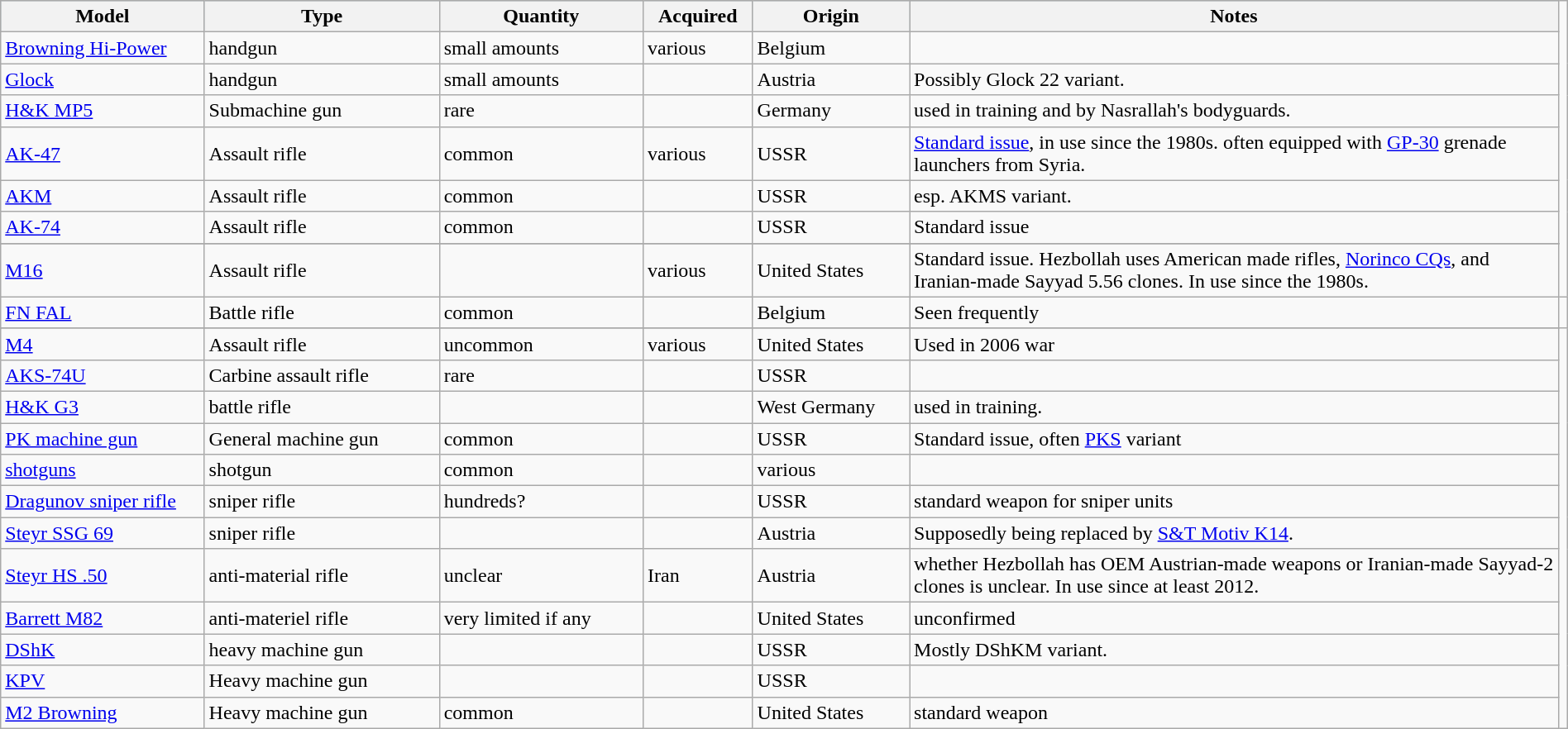<table class="wikitable" style="width:100%;">
<tr style="background:#aabccc;">
<th style="width:13%;">Model</th>
<th style="width:15%;">Type</th>
<th style="width:13%;">Quantity</th>
<th style="width:7%;">Acquired</th>
<th style="width:10%;">Origin</th>
<th>Notes</th>
</tr>
<tr>
<td><a href='#'>Browning Hi-Power</a></td>
<td>handgun</td>
<td>small amounts</td>
<td>various</td>
<td>Belgium</td>
<td></td>
</tr>
<tr>
<td><a href='#'>Glock</a></td>
<td>handgun</td>
<td>small amounts</td>
<td></td>
<td>Austria</td>
<td> Possibly Glock 22 variant.</td>
</tr>
<tr>
<td><a href='#'>H&K MP5</a></td>
<td>Submachine gun</td>
<td>rare</td>
<td></td>
<td>Germany</td>
<td>used in training and by Nasrallah's bodyguards.</td>
</tr>
<tr>
<td><a href='#'>AK-47</a></td>
<td>Assault rifle</td>
<td>common</td>
<td>various</td>
<td>USSR</td>
<td><a href='#'>Standard issue</a>, in use since the 1980s. often equipped with <a href='#'>GP-30</a> grenade launchers from Syria.</td>
</tr>
<tr>
<td><a href='#'>AKM</a></td>
<td>Assault rifle</td>
<td>common</td>
<td></td>
<td>USSR</td>
<td>esp. AKMS variant.</td>
</tr>
<tr>
<td><a href='#'>AK-74</a></td>
<td>Assault rifle</td>
<td>common</td>
<td></td>
<td>USSR</td>
<td>Standard issue</td>
</tr>
<tr>
</tr>
<tr>
<td><a href='#'>M16</a></td>
<td>Assault rifle</td>
<td></td>
<td>various</td>
<td>United States</td>
<td>Standard issue. Hezbollah uses American made rifles, <a href='#'>Norinco CQs</a>, and Iranian-made Sayyad 5.56 clones. In use since the 1980s.</td>
</tr>
<tr>
<td><a href='#'>FN FAL</a></td>
<td>Battle rifle</td>
<td>common</td>
<td></td>
<td>Belgium</td>
<td>Seen frequently</td>
<td></td>
</tr>
<tr>
</tr>
<tr>
<td><a href='#'>M4</a></td>
<td>Assault rifle</td>
<td>uncommon</td>
<td>various</td>
<td>United States</td>
<td>Used in 2006 war</td>
</tr>
<tr>
<td><a href='#'>AKS-74U</a></td>
<td>Carbine assault rifle</td>
<td>rare</td>
<td></td>
<td>USSR</td>
<td></td>
</tr>
<tr>
<td><a href='#'>H&K G3</a></td>
<td>battle rifle</td>
<td></td>
<td></td>
<td>West Germany</td>
<td>used in training.</td>
</tr>
<tr>
<td><a href='#'>PK machine gun</a></td>
<td>General machine gun</td>
<td>common</td>
<td></td>
<td>USSR</td>
<td>Standard issue, often <a href='#'>PKS</a> variant</td>
</tr>
<tr>
<td><a href='#'>shotguns</a></td>
<td>shotgun</td>
<td>common</td>
<td></td>
<td>various</td>
<td></td>
</tr>
<tr>
<td><a href='#'>Dragunov sniper rifle</a></td>
<td>sniper rifle</td>
<td>hundreds?</td>
<td></td>
<td>USSR</td>
<td>standard weapon for sniper units</td>
</tr>
<tr>
<td><a href='#'>Steyr SSG 69</a></td>
<td>sniper rifle</td>
<td></td>
<td></td>
<td>Austria</td>
<td>Supposedly being replaced by <a href='#'>S&T Motiv K14</a>.</td>
</tr>
<tr>
<td><a href='#'>Steyr HS .50</a></td>
<td>anti-material rifle</td>
<td>unclear</td>
<td>Iran</td>
<td>Austria</td>
<td>whether Hezbollah has OEM Austrian-made weapons or Iranian-made Sayyad-2 clones is unclear. In use since at least 2012.</td>
</tr>
<tr>
<td><a href='#'>Barrett M82</a></td>
<td>anti-materiel rifle</td>
<td>very limited if any</td>
<td></td>
<td>United States</td>
<td>unconfirmed</td>
</tr>
<tr>
<td><a href='#'>DShK</a></td>
<td>heavy machine gun</td>
<td></td>
<td></td>
<td>USSR</td>
<td> Mostly DShKM variant.</td>
</tr>
<tr>
<td><a href='#'>KPV</a></td>
<td>Heavy machine gun</td>
<td></td>
<td></td>
<td>USSR</td>
<td></td>
</tr>
<tr>
<td><a href='#'>M2 Browning</a></td>
<td>Heavy machine gun</td>
<td>common</td>
<td></td>
<td>United States</td>
<td>standard weapon</td>
</tr>
</table>
